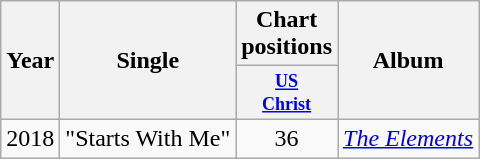<table class="wikitable" style="text-align:center;">
<tr>
<th rowspan="2">Year</th>
<th rowspan="2">Single</th>
<th colspan="1">Chart positions</th>
<th rowspan="2">Album</th>
</tr>
<tr style="font-size:smaller;">
<th scope="col" style="width:3em;font-size:90%;"><a href='#'>US<br>Christ</a><br></th>
</tr>
<tr>
<td>2018</td>
<td align="left">"Starts With Me"<br></td>
<td>36</td>
<td><em><a href='#'>The Elements</a></em></td>
</tr>
</table>
